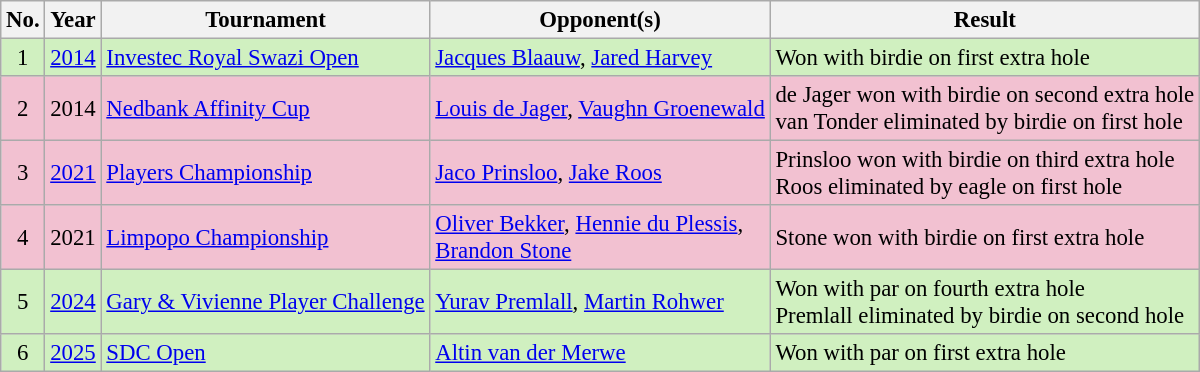<table class="wikitable" style="font-size:95%;">
<tr>
<th>No.</th>
<th>Year</th>
<th>Tournament</th>
<th>Opponent(s)</th>
<th>Result</th>
</tr>
<tr style="background:#D0F0C0;">
<td align=center>1</td>
<td align=center><a href='#'>2014</a></td>
<td><a href='#'>Investec Royal Swazi Open</a></td>
<td> <a href='#'>Jacques Blaauw</a>,  <a href='#'>Jared Harvey</a></td>
<td>Won with birdie on first extra hole</td>
</tr>
<tr style="background:#F2C1D1;">
<td align=center>2</td>
<td align=center>2014</td>
<td><a href='#'>Nedbank Affinity Cup</a></td>
<td> <a href='#'>Louis de Jager</a>,  <a href='#'>Vaughn Groenewald</a></td>
<td>de Jager won with birdie on second extra hole<br>van Tonder eliminated by birdie on first hole</td>
</tr>
<tr style="background:#F2C1D1;">
<td align=center>3</td>
<td><a href='#'>2021</a></td>
<td><a href='#'>Players Championship</a></td>
<td> <a href='#'>Jaco Prinsloo</a>,  <a href='#'>Jake Roos</a></td>
<td>Prinsloo won with birdie on third extra hole<br>Roos eliminated by eagle on first hole</td>
</tr>
<tr style="background:#F2C1D1;">
<td align=center>4</td>
<td>2021</td>
<td><a href='#'>Limpopo Championship</a></td>
<td> <a href='#'>Oliver Bekker</a>,  <a href='#'>Hennie du Plessis</a>,<br> <a href='#'>Brandon Stone</a></td>
<td>Stone won with birdie on first extra hole</td>
</tr>
<tr style="background:#D0F0C0;">
<td align=center>5</td>
<td><a href='#'>2024</a></td>
<td><a href='#'>Gary & Vivienne Player Challenge</a></td>
<td> <a href='#'>Yurav Premlall</a>,  <a href='#'>Martin Rohwer</a></td>
<td>Won with par on fourth extra hole<br>Premlall eliminated by birdie on second hole</td>
</tr>
<tr style="background:#D0F0C0;">
<td align=center>6</td>
<td><a href='#'>2025</a></td>
<td><a href='#'>SDC Open</a></td>
<td> <a href='#'>Altin van der Merwe</a></td>
<td>Won with par on first extra hole</td>
</tr>
</table>
